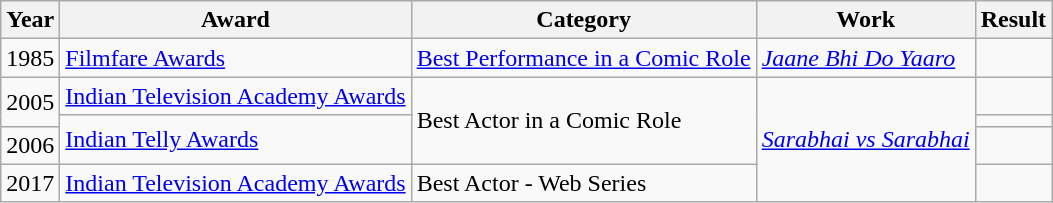<table class="wikitable">
<tr>
<th>Year</th>
<th>Award</th>
<th>Category</th>
<th>Work</th>
<th>Result</th>
</tr>
<tr>
<td>1985</td>
<td><a href='#'>Filmfare Awards</a></td>
<td><a href='#'>Best Performance in a Comic Role</a></td>
<td><em><a href='#'>Jaane Bhi Do Yaaro</a></em></td>
<td></td>
</tr>
<tr>
<td rowspan="2">2005</td>
<td><a href='#'>Indian Television Academy Awards</a></td>
<td rowspan="3">Best Actor in a Comic Role</td>
<td rowspan="4"><em><a href='#'>Sarabhai vs Sarabhai</a></em></td>
<td></td>
</tr>
<tr>
<td rowspan="2"><a href='#'>Indian Telly Awards</a></td>
<td></td>
</tr>
<tr>
<td>2006</td>
<td></td>
</tr>
<tr>
<td>2017</td>
<td><a href='#'>Indian Television Academy Awards</a></td>
<td>Best Actor - Web Series</td>
<td></td>
</tr>
</table>
